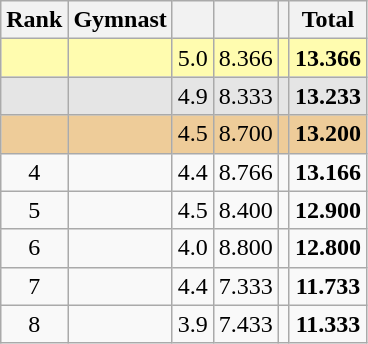<table style="text-align:center;" class="wikitable sortable">
<tr>
<th>Rank</th>
<th>Gymnast</th>
<th><small></small></th>
<th><small></small></th>
<th><small></small></th>
<th>Total</th>
</tr>
<tr style="background:#fffcaf;">
<td></td>
<td align=left></td>
<td>5.0</td>
<td>8.366</td>
<td></td>
<td><strong>13.366</strong></td>
</tr>
<tr style="background:#e5e5e5;">
<td></td>
<td align=left></td>
<td>4.9</td>
<td>8.333</td>
<td></td>
<td><strong>13.233</strong></td>
</tr>
<tr style="background:#ec9;">
<td></td>
<td align=left></td>
<td>4.5</td>
<td>8.700</td>
<td></td>
<td><strong>13.200</strong></td>
</tr>
<tr>
<td>4</td>
<td align=left></td>
<td>4.4</td>
<td>8.766</td>
<td></td>
<td><strong>13.166</strong></td>
</tr>
<tr>
<td>5</td>
<td align=left></td>
<td>4.5</td>
<td>8.400</td>
<td></td>
<td><strong>12.900</strong></td>
</tr>
<tr>
<td>6</td>
<td align=left></td>
<td>4.0</td>
<td>8.800</td>
<td></td>
<td><strong>12.800</strong></td>
</tr>
<tr>
<td>7</td>
<td align=left></td>
<td>4.4</td>
<td>7.333</td>
<td></td>
<td><strong>11.733</strong></td>
</tr>
<tr>
<td>8</td>
<td align=left></td>
<td>3.9</td>
<td>7.433</td>
<td></td>
<td><strong>11.333</strong></td>
</tr>
</table>
